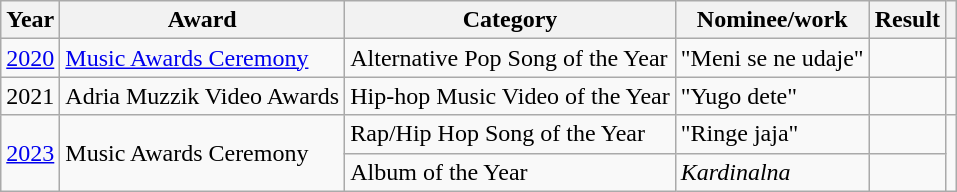<table class="wikitable">
<tr>
<th>Year</th>
<th>Award</th>
<th>Category</th>
<th>Nominee/work</th>
<th>Result</th>
<th></th>
</tr>
<tr>
<td><a href='#'>2020</a></td>
<td><a href='#'>Music Awards Ceremony</a></td>
<td>Alternative Pop Song of the Year</td>
<td>"Meni se ne udaje"</td>
<td></td>
<td></td>
</tr>
<tr>
<td>2021</td>
<td>Adria Muzzik Video Awards</td>
<td>Hip-hop Music Video of the Year</td>
<td>"Yugo dete"</td>
<td></td>
<td></td>
</tr>
<tr>
<td rowspan="2"><a href='#'>2023</a></td>
<td rowspan="2">Music Awards Ceremony</td>
<td>Rap/Hip Hop Song of the Year</td>
<td>"Ringe jaja"</td>
<td></td>
<td rowspan="2"></td>
</tr>
<tr>
<td>Album of the Year</td>
<td><em>Kardinalna</em></td>
<td></td>
</tr>
</table>
